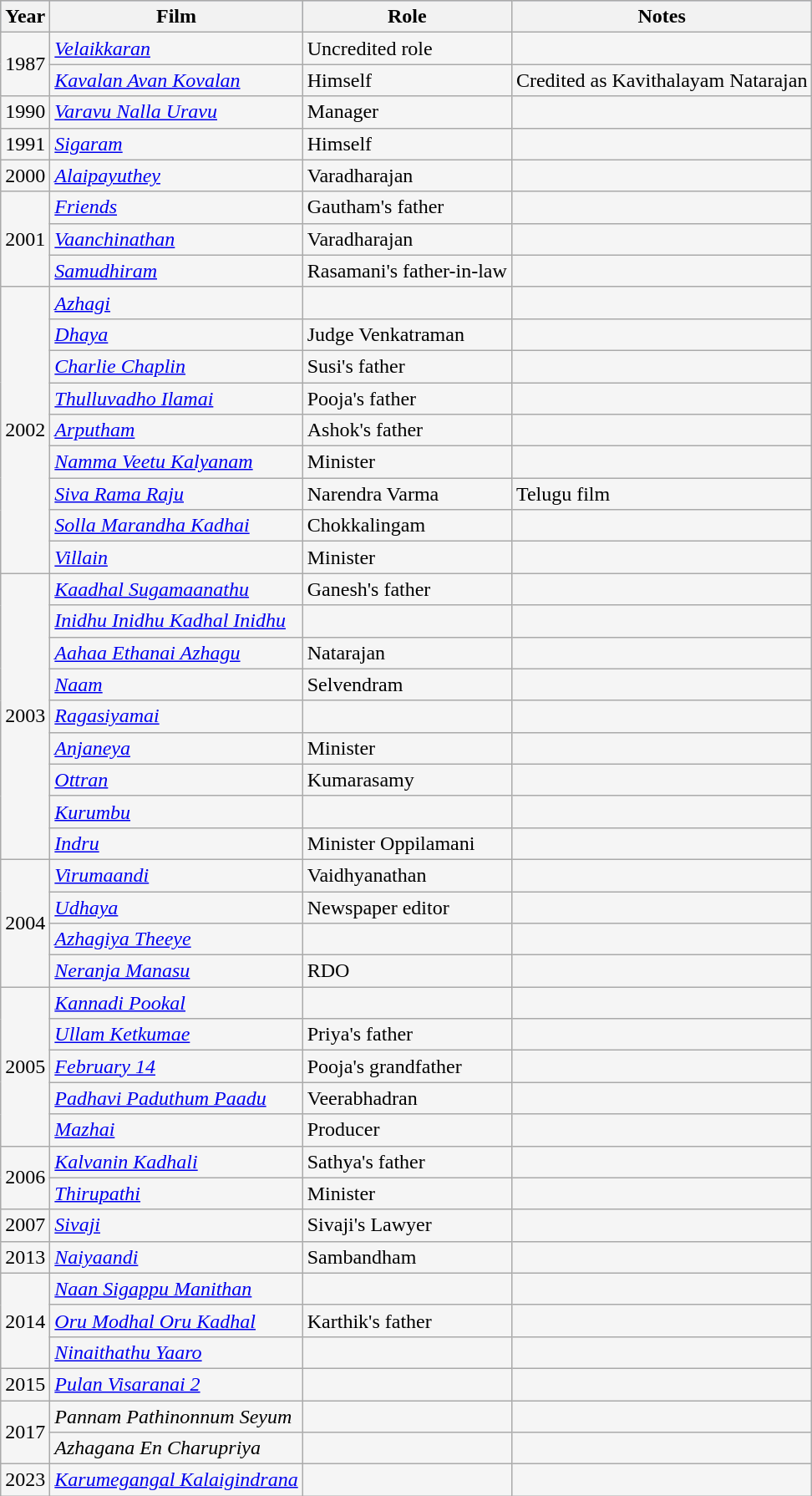<table class="wikitable sortable" style="background:#f5f5f5;">
<tr style="background:#B0C4DE;">
<th>Year</th>
<th>Film</th>
<th>Role</th>
<th class=unsortable>Notes</th>
</tr>
<tr>
<td rowspan="2">1987</td>
<td><em><a href='#'>Velaikkaran</a></em></td>
<td>Uncredited role</td>
<td></td>
</tr>
<tr>
<td><em><a href='#'>Kavalan Avan Kovalan</a></em></td>
<td>Himself</td>
<td>Credited as Kavithalayam Natarajan</td>
</tr>
<tr>
<td>1990</td>
<td><em><a href='#'>Varavu Nalla Uravu</a></em></td>
<td>Manager</td>
<td></td>
</tr>
<tr>
<td>1991</td>
<td><em><a href='#'>Sigaram</a></em></td>
<td>Himself</td>
<td></td>
</tr>
<tr>
<td>2000</td>
<td><em><a href='#'>Alaipayuthey</a></em></td>
<td>Varadharajan</td>
<td></td>
</tr>
<tr>
<td rowspan="3">2001</td>
<td><em><a href='#'>Friends</a></em></td>
<td>Gautham's father</td>
<td></td>
</tr>
<tr>
<td><em><a href='#'>Vaanchinathan</a></em></td>
<td>Varadharajan</td>
<td></td>
</tr>
<tr>
<td><em><a href='#'>Samudhiram</a></em></td>
<td>Rasamani's father-in-law</td>
<td></td>
</tr>
<tr>
<td rowspan="9">2002</td>
<td><em><a href='#'>Azhagi</a></em></td>
<td></td>
<td></td>
</tr>
<tr>
<td><em><a href='#'>Dhaya</a></em></td>
<td>Judge Venkatraman</td>
<td></td>
</tr>
<tr>
<td><em><a href='#'>Charlie Chaplin</a></em></td>
<td>Susi's father</td>
<td></td>
</tr>
<tr>
<td><em><a href='#'>Thulluvadho Ilamai</a></em></td>
<td>Pooja's father</td>
<td></td>
</tr>
<tr>
<td><em><a href='#'>Arputham</a></em></td>
<td>Ashok's father</td>
<td></td>
</tr>
<tr>
<td><em><a href='#'>Namma Veetu Kalyanam</a></em></td>
<td>Minister</td>
<td></td>
</tr>
<tr>
<td><em><a href='#'>Siva Rama Raju</a></em></td>
<td>Narendra Varma</td>
<td>Telugu film</td>
</tr>
<tr>
<td><em><a href='#'>Solla Marandha Kadhai</a></em></td>
<td>Chokkalingam</td>
<td></td>
</tr>
<tr>
<td><em><a href='#'>Villain</a></em></td>
<td>Minister</td>
<td></td>
</tr>
<tr>
<td rowspan="9">2003</td>
<td><em><a href='#'>Kaadhal Sugamaanathu</a></em></td>
<td>Ganesh's father</td>
<td></td>
</tr>
<tr>
<td><em><a href='#'>Inidhu Inidhu Kadhal Inidhu</a></em></td>
<td></td>
<td></td>
</tr>
<tr>
<td><em><a href='#'>Aahaa Ethanai Azhagu</a></em></td>
<td>Natarajan</td>
<td></td>
</tr>
<tr>
<td><em><a href='#'>Naam</a></em></td>
<td>Selvendram</td>
<td></td>
</tr>
<tr>
<td><em><a href='#'>Ragasiyamai</a></em></td>
<td></td>
<td></td>
</tr>
<tr>
<td><em><a href='#'>Anjaneya</a></em></td>
<td>Minister</td>
<td></td>
</tr>
<tr>
<td><em><a href='#'>Ottran</a></em></td>
<td>Kumarasamy</td>
<td></td>
</tr>
<tr>
<td><em><a href='#'>Kurumbu</a></em></td>
<td></td>
<td></td>
</tr>
<tr>
<td><em><a href='#'>Indru</a></em></td>
<td>Minister Oppilamani</td>
<td></td>
</tr>
<tr>
<td rowspan="4">2004</td>
<td><em><a href='#'>Virumaandi</a></em></td>
<td>Vaidhyanathan</td>
<td></td>
</tr>
<tr>
<td><em><a href='#'>Udhaya</a></em></td>
<td>Newspaper editor</td>
<td></td>
</tr>
<tr>
<td><em><a href='#'>Azhagiya Theeye</a></em></td>
<td></td>
<td></td>
</tr>
<tr>
<td><em><a href='#'>Neranja Manasu</a></em></td>
<td>RDO</td>
<td></td>
</tr>
<tr>
<td rowspan="5">2005</td>
<td><em><a href='#'>Kannadi Pookal</a></em></td>
<td></td>
<td></td>
</tr>
<tr>
<td><em><a href='#'>Ullam Ketkumae</a></em></td>
<td>Priya's father</td>
<td></td>
</tr>
<tr>
<td><em><a href='#'>February 14</a></em></td>
<td>Pooja's grandfather</td>
<td></td>
</tr>
<tr>
<td><em><a href='#'>Padhavi Paduthum Paadu</a></em></td>
<td>Veerabhadran</td>
<td></td>
</tr>
<tr>
<td><em><a href='#'>Mazhai</a></em></td>
<td>Producer</td>
<td></td>
</tr>
<tr>
<td rowspan="2">2006</td>
<td><em><a href='#'>Kalvanin Kadhali</a></em></td>
<td>Sathya's father</td>
<td></td>
</tr>
<tr>
<td><em><a href='#'>Thirupathi</a></em></td>
<td>Minister</td>
<td></td>
</tr>
<tr>
<td rowspan="1">2007</td>
<td><em><a href='#'>Sivaji</a></em></td>
<td>Sivaji's Lawyer</td>
<td></td>
</tr>
<tr>
<td>2013</td>
<td><em><a href='#'>Naiyaandi</a></em></td>
<td>Sambandham</td>
<td></td>
</tr>
<tr>
<td rowspan="3">2014</td>
<td><em><a href='#'>Naan Sigappu Manithan</a></em></td>
<td></td>
<td></td>
</tr>
<tr>
<td><em><a href='#'>Oru Modhal Oru Kadhal</a></em></td>
<td>Karthik's father</td>
<td></td>
</tr>
<tr>
<td><em><a href='#'>Ninaithathu Yaaro</a></em></td>
<td></td>
<td></td>
</tr>
<tr>
<td>2015</td>
<td><em><a href='#'>Pulan Visaranai 2</a></em></td>
<td></td>
<td></td>
</tr>
<tr>
<td rowspan="2">2017</td>
<td><em>Pannam Pathinonnum Seyum</em></td>
<td></td>
<td></td>
</tr>
<tr>
<td><em>Azhagana En Charupriya</em></td>
<td></td>
<td></td>
</tr>
<tr>
<td>2023</td>
<td><em><a href='#'>Karumegangal Kalaigindrana</a></em></td>
<td></td>
<td></td>
</tr>
</table>
